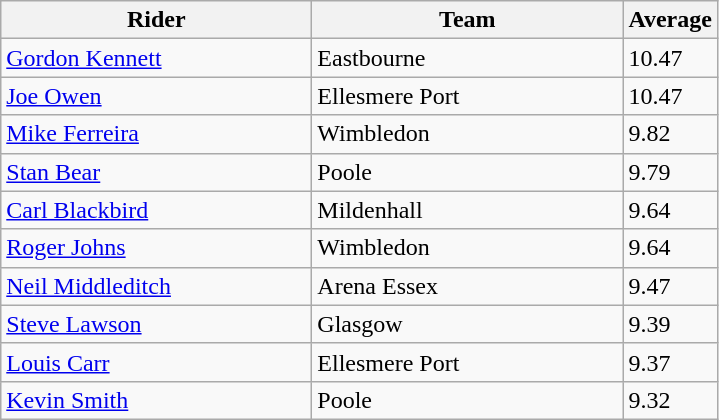<table class="wikitable" style="font-size: 100%">
<tr>
<th width=200>Rider</th>
<th width=200>Team</th>
<th width=40>Average</th>
</tr>
<tr>
<td align="left"><a href='#'>Gordon Kennett</a></td>
<td>Eastbourne</td>
<td>10.47</td>
</tr>
<tr>
<td align="left"><a href='#'>Joe Owen</a></td>
<td>Ellesmere Port</td>
<td>10.47</td>
</tr>
<tr>
<td align="left"><a href='#'>Mike Ferreira</a></td>
<td>Wimbledon</td>
<td>9.82</td>
</tr>
<tr>
<td align="left"><a href='#'>Stan Bear</a></td>
<td>Poole</td>
<td>9.79</td>
</tr>
<tr>
<td align="left"><a href='#'>Carl Blackbird</a></td>
<td>Mildenhall</td>
<td>9.64</td>
</tr>
<tr>
<td align="left"><a href='#'>Roger Johns</a></td>
<td>Wimbledon</td>
<td>9.64</td>
</tr>
<tr>
<td align="left"><a href='#'>Neil Middleditch</a></td>
<td>Arena Essex</td>
<td>9.47</td>
</tr>
<tr>
<td align="left"><a href='#'>Steve Lawson</a></td>
<td>Glasgow</td>
<td>9.39</td>
</tr>
<tr>
<td align="left"><a href='#'>Louis Carr</a></td>
<td>Ellesmere Port</td>
<td>9.37</td>
</tr>
<tr>
<td align="left"><a href='#'>Kevin Smith</a></td>
<td>Poole</td>
<td>9.32</td>
</tr>
</table>
